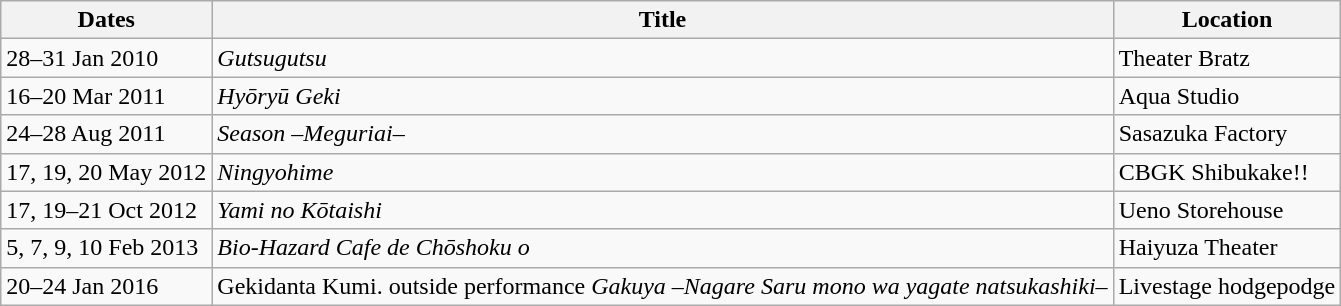<table class="wikitable">
<tr>
<th>Dates</th>
<th>Title</th>
<th>Location</th>
</tr>
<tr>
<td>28–31 Jan 2010</td>
<td><em>Gutsugutsu</em></td>
<td>Theater Bratz</td>
</tr>
<tr>
<td>16–20 Mar 2011</td>
<td><em>Hyōryū Geki</em></td>
<td>Aqua Studio</td>
</tr>
<tr>
<td>24–28 Aug 2011</td>
<td><em>Season –Meguriai–</em></td>
<td>Sasazuka Factory</td>
</tr>
<tr>
<td>17, 19, 20 May 2012</td>
<td><em>Ningyohime</em></td>
<td>CBGK Shibukake!!</td>
</tr>
<tr>
<td>17, 19–21 Oct 2012</td>
<td><em>Yami no Kōtaishi</em></td>
<td>Ueno Storehouse</td>
</tr>
<tr>
<td>5, 7, 9, 10 Feb 2013</td>
<td><em>Bio-Hazard Cafe de Chōshoku o</em></td>
<td>Haiyuza Theater</td>
</tr>
<tr>
<td>20–24 Jan 2016</td>
<td>Gekidanta Kumi. outside performance <em>Gakuya –Nagare Saru mono wa yagate natsukashiki–</em></td>
<td>Livestage hodgepodge</td>
</tr>
</table>
